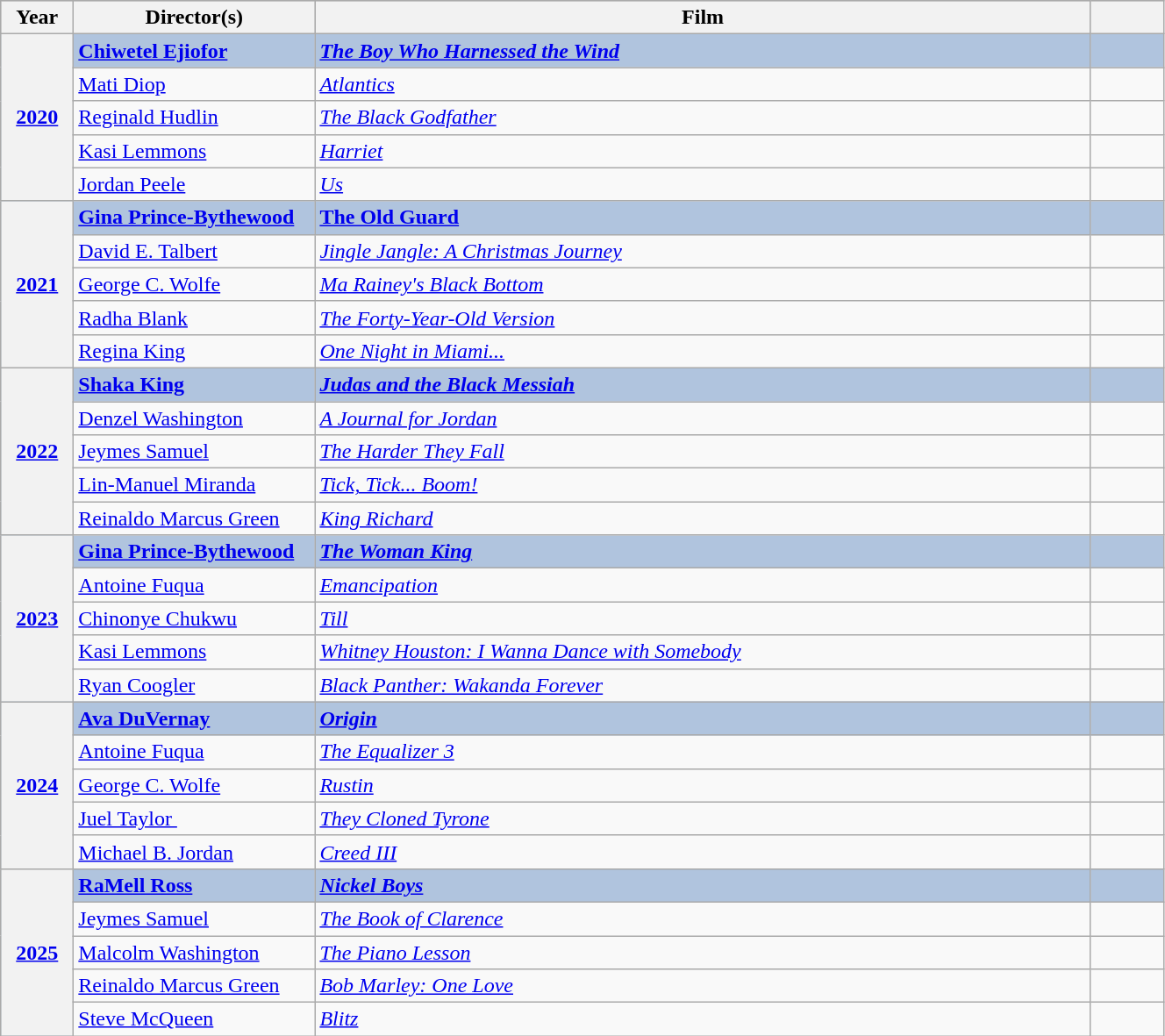<table class="wikitable" style="width:70%;">
<tr style="background:#bebebe;">
<th scope="col" style="width:3em;">Year</th>
<th scope="col" style="width:11em;">Director(s)</th>
<th scope="col">Film</th>
<th scope="col" style="width:3em;"></th>
</tr>
<tr style="background:#B0C4DE; font-weight:bold;">
<th scope="row" rowspan="5" style="text-align:center;"><a href='#'>2020</a></th>
<td><a href='#'>Chiwetel Ejiofor</a></td>
<td><em><a href='#'>The Boy Who Harnessed the Wind</a></em></td>
<td></td>
</tr>
<tr>
<td><a href='#'>Mati Diop</a></td>
<td><em><a href='#'>Atlantics</a></em></td>
<td></td>
</tr>
<tr>
<td><a href='#'>Reginald Hudlin</a></td>
<td><em><a href='#'>The Black Godfather</a></em></td>
<td></td>
</tr>
<tr>
<td><a href='#'>Kasi Lemmons</a></td>
<td><em><a href='#'>Harriet</a></em></td>
<td></td>
</tr>
<tr>
<td><a href='#'>Jordan Peele</a></td>
<td><em><a href='#'>Us</a></em></td>
<td></td>
</tr>
<tr style="background:#B0C4DE; font-weight:bold;">
<th scope="row" rowspan="5" style="text-align:center;"><a href='#'>2021</a></th>
<td><a href='#'>Gina Prince-Bythewood</a></td>
<td><em><a href='#'></em>The Old Guard<em></a></em></td>
<td></td>
</tr>
<tr>
<td><a href='#'>David E. Talbert</a></td>
<td><em><a href='#'>Jingle Jangle: A Christmas Journey</a></em></td>
<td></td>
</tr>
<tr>
<td><a href='#'>George C. Wolfe</a></td>
<td><em><a href='#'>Ma Rainey's Black Bottom</a></em></td>
<td></td>
</tr>
<tr>
<td><a href='#'>Radha Blank</a></td>
<td><em><a href='#'>The Forty-Year-Old Version</a></em></td>
<td></td>
</tr>
<tr>
<td><a href='#'>Regina King</a></td>
<td><em><a href='#'>One Night in Miami...</a></em></td>
<td></td>
</tr>
<tr style="background:#B0C4DE; font-weight:bold;">
<th scope="row" rowspan="5" style="text-align:center;"><a href='#'>2022</a></th>
<td><a href='#'>Shaka King</a></td>
<td><em><a href='#'>Judas and the Black Messiah</a></em></td>
<td></td>
</tr>
<tr>
<td><a href='#'>Denzel Washington</a></td>
<td><em><a href='#'>A Journal for Jordan</a></em></td>
<td></td>
</tr>
<tr>
<td><a href='#'>Jeymes Samuel</a></td>
<td><em><a href='#'>The Harder They Fall</a></em></td>
<td></td>
</tr>
<tr>
<td><a href='#'>Lin-Manuel Miranda</a></td>
<td><em><a href='#'>Tick, Tick... Boom!</a></em></td>
<td></td>
</tr>
<tr>
<td><a href='#'>Reinaldo Marcus Green</a></td>
<td><em><a href='#'>King Richard</a></em></td>
<td></td>
</tr>
<tr style="background:#B0C4DE; font-weight:bold;">
<th scope="row" rowspan="5" style="text-align:center;"><a href='#'>2023</a></th>
<td><a href='#'>Gina Prince-Bythewood</a></td>
<td><em><a href='#'>The Woman King</a></em></td>
<td></td>
</tr>
<tr>
<td><a href='#'>Antoine Fuqua</a></td>
<td><em><a href='#'>Emancipation</a></em></td>
<td></td>
</tr>
<tr>
<td><a href='#'>Chinonye Chukwu</a></td>
<td><em><a href='#'>Till</a></em></td>
<td></td>
</tr>
<tr>
<td><a href='#'>Kasi Lemmons</a></td>
<td><em><a href='#'>Whitney Houston: I Wanna Dance with Somebody</a></em></td>
<td></td>
</tr>
<tr>
<td><a href='#'>Ryan Coogler</a></td>
<td><em><a href='#'>Black Panther: Wakanda Forever</a></em></td>
<td></td>
</tr>
<tr style="background:#B0C4DE; font-weight:bold;">
<th scope="row" rowspan="5" style="text-align:center;"><a href='#'>2024</a></th>
<td><a href='#'>Ava DuVernay</a></td>
<td><em><a href='#'>Origin</a></em></td>
<td></td>
</tr>
<tr>
<td><a href='#'>Antoine Fuqua</a></td>
<td><em><a href='#'>The Equalizer 3</a></em></td>
<td></td>
</tr>
<tr>
<td><a href='#'>George C. Wolfe</a></td>
<td><em><a href='#'>Rustin</a></em></td>
<td></td>
</tr>
<tr>
<td><a href='#'>Juel Taylor </a></td>
<td><em><a href='#'>They Cloned Tyrone</a></em></td>
<td></td>
</tr>
<tr>
<td><a href='#'>Michael B. Jordan</a></td>
<td><em><a href='#'>Creed III</a></em></td>
<td></td>
</tr>
<tr style="background:#B0C4DE; font-weight:bold;">
<th scope="row" rowspan="5" style="text-align:center;"><a href='#'>2025</a></th>
<td><a href='#'>RaMell Ross</a></td>
<td><em><a href='#'>Nickel Boys</a></em></td>
<td></td>
</tr>
<tr>
<td><a href='#'>Jeymes Samuel</a></td>
<td><em><a href='#'>The Book of Clarence</a></em></td>
<td></td>
</tr>
<tr>
<td><a href='#'>Malcolm Washington</a></td>
<td><em><a href='#'>The Piano Lesson</a></em></td>
<td></td>
</tr>
<tr>
<td><a href='#'>Reinaldo Marcus Green</a></td>
<td><em><a href='#'>Bob Marley: One Love</a></em></td>
<td></td>
</tr>
<tr>
<td><a href='#'>Steve McQueen</a></td>
<td><em><a href='#'>Blitz</a></em></td>
<td></td>
</tr>
</table>
